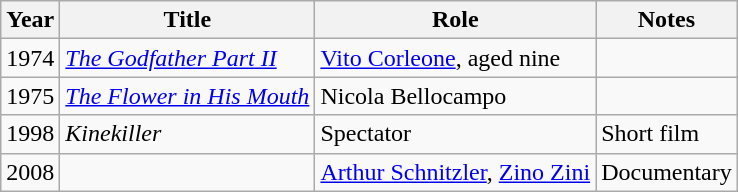<table class="wikitable plainrowheaders sortable">
<tr>
<th scope="col">Year</th>
<th scope="col">Title</th>
<th scope="col">Role</th>
<th scope="col">Notes</th>
</tr>
<tr>
<td>1974</td>
<td><em><a href='#'>The Godfather Part II</a></em></td>
<td><a href='#'>Vito Corleone</a>, aged nine</td>
<td></td>
</tr>
<tr>
<td>1975</td>
<td><em><a href='#'>The Flower in His Mouth</a></em></td>
<td>Nicola Bellocampo</td>
<td></td>
</tr>
<tr>
<td>1998</td>
<td><em>Kinekiller</em></td>
<td>Spectator</td>
<td>Short film</td>
</tr>
<tr>
<td>2008</td>
<td><em></em></td>
<td><a href='#'>Arthur Schnitzler</a>, <a href='#'>Zino Zini</a></td>
<td>Documentary</td>
</tr>
</table>
